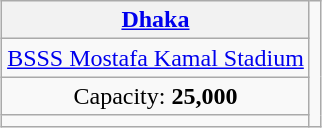<table class="wikitable" style="text-align:center;margin:1em auto;">
<tr>
<th><a href='#'>Dhaka</a></th>
<td rowspan="4"></td>
</tr>
<tr>
<td><a href='#'>BSSS Mostafa Kamal Stadium</a></td>
</tr>
<tr>
<td>Capacity: <strong>25,000</strong></td>
</tr>
<tr>
<td></td>
</tr>
</table>
